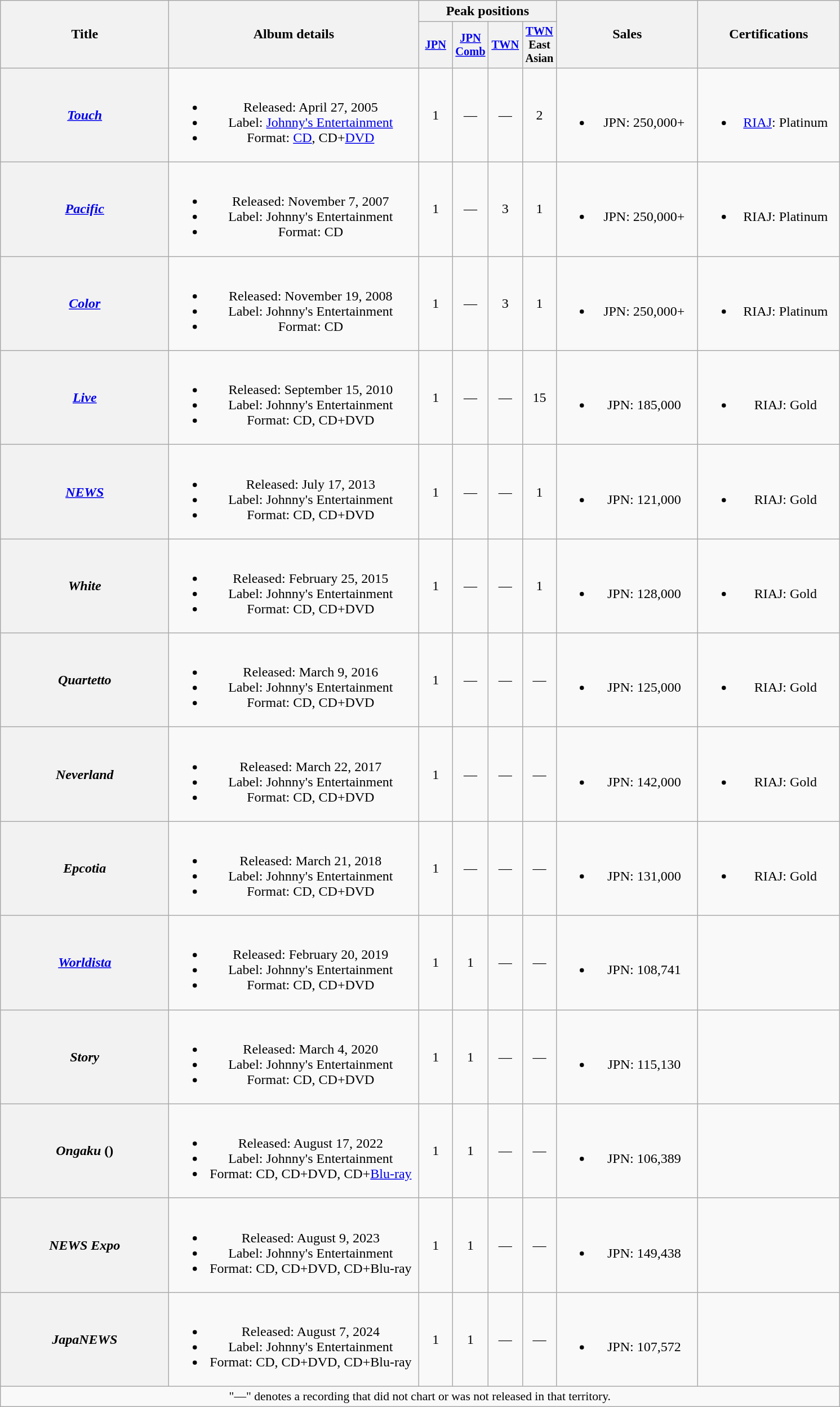<table class="wikitable plainrowheaders" style="text-align:center;">
<tr>
<th scope="col" rowspan="2" style="width:12em;">Title</th>
<th scope="col" rowspan="2" style="width:18em;">Album details</th>
<th scope="col" colspan="4">Peak positions</th>
<th scope="col" rowspan="2" style="width:10em;">Sales</th>
<th scope="col" rowspan="2" style="width:10em;">Certifications<br></th>
</tr>
<tr>
<th scope="col" style="width:2.5em;font-size:85%;"><a href='#'>JPN</a><br></th>
<th scope="col" style="width:2.5em;font-size:85%;"><a href='#'>JPN<br>Comb</a><br></th>
<th scope="col" style="width:2.5em;font-size:85%;"><a href='#'>TWN</a><br></th>
<th scope="col" style="width:2.5em;font-size:85%;"><a href='#'>TWN</a><br>East<br>Asian<br></th>
</tr>
<tr>
<th scope="row"><em><a href='#'>Touch</a></em></th>
<td><br><ul><li>Released: April 27, 2005</li><li>Label: <a href='#'>Johnny's Entertainment</a></li><li>Format: <a href='#'>CD</a>, CD+<a href='#'>DVD</a></li></ul></td>
<td>1</td>
<td>—</td>
<td>—</td>
<td>2</td>
<td><br><ul><li>JPN: 250,000+</li></ul></td>
<td><br><ul><li><a href='#'>RIAJ</a>: Platinum</li></ul></td>
</tr>
<tr>
<th scope="row"><em><a href='#'>Pacific</a></em></th>
<td><br><ul><li>Released: November 7, 2007</li><li>Label: Johnny's Entertainment</li><li>Format: CD</li></ul></td>
<td>1</td>
<td>—</td>
<td>3</td>
<td>1</td>
<td><br><ul><li>JPN: 250,000+</li></ul></td>
<td><br><ul><li>RIAJ: Platinum</li></ul></td>
</tr>
<tr>
<th scope="row"><em><a href='#'>Color</a></em></th>
<td><br><ul><li>Released: November 19, 2008</li><li>Label: Johnny's Entertainment</li><li>Format: CD</li></ul></td>
<td>1</td>
<td>—</td>
<td>3</td>
<td>1</td>
<td><br><ul><li>JPN: 250,000+</li></ul></td>
<td><br><ul><li>RIAJ: Platinum</li></ul></td>
</tr>
<tr>
<th scope="row"><em><a href='#'>Live</a></em></th>
<td><br><ul><li>Released: September 15, 2010</li><li>Label: Johnny's Entertainment</li><li>Format: CD, CD+DVD</li></ul></td>
<td>1</td>
<td>—</td>
<td>—</td>
<td>15</td>
<td><br><ul><li>JPN: 185,000</li></ul></td>
<td><br><ul><li>RIAJ: Gold</li></ul></td>
</tr>
<tr>
<th scope="row"><em><a href='#'>NEWS</a></em></th>
<td><br><ul><li>Released: July 17, 2013</li><li>Label: Johnny's Entertainment</li><li>Format: CD, CD+DVD</li></ul></td>
<td>1</td>
<td>—</td>
<td>—</td>
<td>1</td>
<td><br><ul><li>JPN: 121,000</li></ul></td>
<td><br><ul><li>RIAJ: Gold</li></ul></td>
</tr>
<tr>
<th scope="row"><em>White</em></th>
<td><br><ul><li>Released: February 25, 2015</li><li>Label: Johnny's Entertainment</li><li>Format: CD, CD+DVD</li></ul></td>
<td>1</td>
<td>—</td>
<td>—</td>
<td>1</td>
<td><br><ul><li>JPN: 128,000</li></ul></td>
<td><br><ul><li>RIAJ: Gold</li></ul></td>
</tr>
<tr>
<th scope="row"><em>Quartetto</em></th>
<td><br><ul><li>Released: March 9, 2016</li><li>Label: Johnny's Entertainment</li><li>Format: CD, CD+DVD</li></ul></td>
<td>1</td>
<td>—</td>
<td>—</td>
<td>—</td>
<td><br><ul><li>JPN: 125,000</li></ul></td>
<td><br><ul><li>RIAJ: Gold</li></ul></td>
</tr>
<tr>
<th scope="row"><em>Neverland</em></th>
<td><br><ul><li>Released: March 22, 2017</li><li>Label: Johnny's Entertainment</li><li>Format: CD, CD+DVD</li></ul></td>
<td>1</td>
<td>—</td>
<td>—</td>
<td>—</td>
<td><br><ul><li>JPN: 142,000</li></ul></td>
<td><br><ul><li>RIAJ: Gold</li></ul></td>
</tr>
<tr>
<th scope="row"><em>Epcotia</em></th>
<td><br><ul><li>Released: March 21, 2018</li><li>Label: Johnny's Entertainment</li><li>Format: CD, CD+DVD</li></ul></td>
<td>1</td>
<td>—</td>
<td>—</td>
<td>—</td>
<td><br><ul><li>JPN: 131,000</li></ul></td>
<td><br><ul><li>RIAJ: Gold</li></ul></td>
</tr>
<tr>
<th scope="row"><em><a href='#'>Worldista</a></em></th>
<td><br><ul><li>Released: February 20, 2019</li><li>Label: Johnny's Entertainment</li><li>Format: CD, CD+DVD</li></ul></td>
<td>1</td>
<td>1</td>
<td>—</td>
<td>—</td>
<td><br><ul><li>JPN: 108,741</li></ul></td>
<td></td>
</tr>
<tr>
<th scope="row"><em>Story</em></th>
<td><br><ul><li>Released: March 4, 2020</li><li>Label: Johnny's Entertainment</li><li>Format: CD, CD+DVD</li></ul></td>
<td>1</td>
<td>1</td>
<td>—</td>
<td>—</td>
<td><br><ul><li>JPN: 115,130</li></ul></td>
<td></td>
</tr>
<tr>
<th scope="row"><em>Ongaku</em> ()</th>
<td><br><ul><li>Released: August 17, 2022</li><li>Label: Johnny's Entertainment</li><li>Format: CD, CD+DVD, CD+<a href='#'>Blu-ray</a></li></ul></td>
<td>1</td>
<td>1</td>
<td>—</td>
<td>—</td>
<td><br><ul><li>JPN: 106,389</li></ul></td>
<td></td>
</tr>
<tr>
<th scope="row"><em>NEWS Expo</em></th>
<td><br><ul><li>Released: August 9, 2023</li><li>Label: Johnny's Entertainment</li><li>Format: CD, CD+DVD, CD+Blu-ray</li></ul></td>
<td>1</td>
<td>1</td>
<td>—</td>
<td>—</td>
<td><br><ul><li>JPN: 149,438</li></ul></td>
<td></td>
</tr>
<tr>
<th scope="row"><em>JapaNEWS</em></th>
<td><br><ul><li>Released: August 7, 2024</li><li>Label: Johnny's Entertainment</li><li>Format: CD, CD+DVD, CD+Blu-ray</li></ul></td>
<td>1</td>
<td>1</td>
<td>—</td>
<td>—</td>
<td><br><ul><li>JPN: 107,572</li></ul></td>
<td></td>
</tr>
<tr>
<td colspan="8" align="center" style="font-size:90%;">"—" denotes a recording that did not chart or was not released in that territory.</td>
</tr>
</table>
